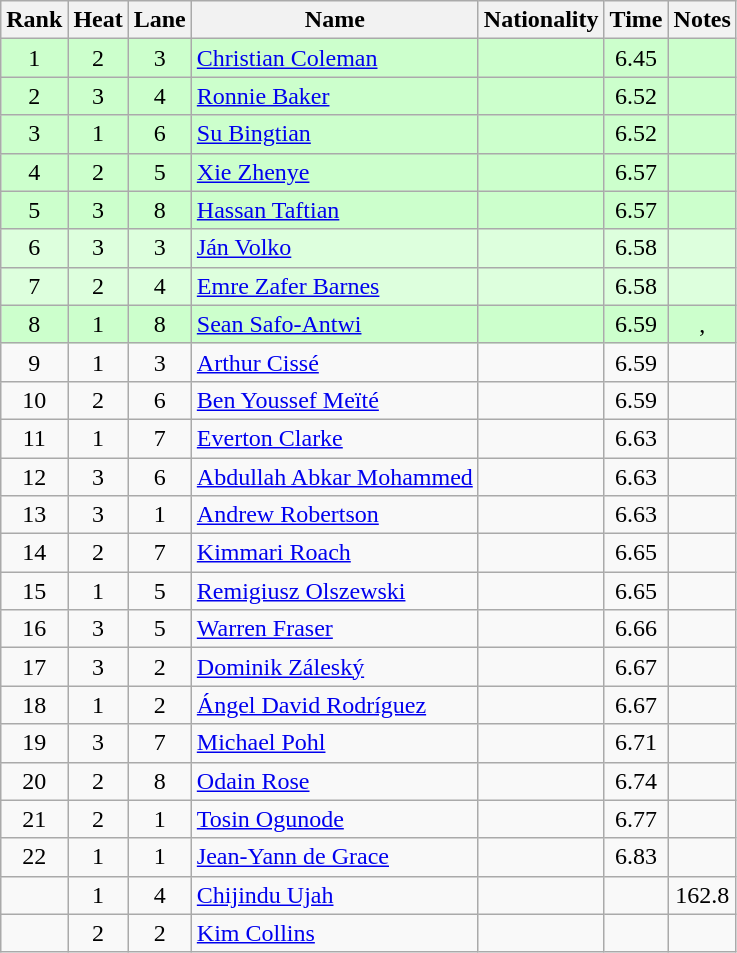<table class="wikitable sortable" style="text-align:center">
<tr>
<th>Rank</th>
<th>Heat</th>
<th>Lane</th>
<th>Name</th>
<th>Nationality</th>
<th>Time</th>
<th>Notes</th>
</tr>
<tr bgcolor=ccffcc>
<td>1</td>
<td>2</td>
<td>3</td>
<td align=left><a href='#'>Christian Coleman</a></td>
<td align=left></td>
<td>6.45</td>
<td></td>
</tr>
<tr bgcolor=ccffcc>
<td>2</td>
<td>3</td>
<td>4</td>
<td align=left><a href='#'>Ronnie Baker</a></td>
<td align=left></td>
<td>6.52</td>
<td></td>
</tr>
<tr bgcolor=ccffcc>
<td>3</td>
<td>1</td>
<td>6</td>
<td align=left><a href='#'>Su Bingtian</a></td>
<td align=left></td>
<td>6.52</td>
<td></td>
</tr>
<tr bgcolor=ccffcc>
<td>4</td>
<td>2</td>
<td>5</td>
<td align=left><a href='#'>Xie Zhenye</a></td>
<td align=left></td>
<td>6.57</td>
<td></td>
</tr>
<tr bgcolor=ccffcc>
<td>5</td>
<td>3</td>
<td>8</td>
<td align=left><a href='#'>Hassan Taftian</a></td>
<td align=left></td>
<td>6.57</td>
<td></td>
</tr>
<tr bgcolor=ddffdd>
<td>6</td>
<td>3</td>
<td>3</td>
<td align=left><a href='#'>Ján Volko</a></td>
<td align=left></td>
<td>6.58</td>
<td></td>
</tr>
<tr bgcolor=ddffdd>
<td>7</td>
<td>2</td>
<td>4</td>
<td align=left><a href='#'>Emre Zafer Barnes</a></td>
<td align=left></td>
<td>6.58</td>
<td></td>
</tr>
<tr bgcolor=ccffcc>
<td>8</td>
<td>1</td>
<td>8</td>
<td align=left><a href='#'>Sean Safo-Antwi</a></td>
<td align=left></td>
<td>6.59</td>
<td>, </td>
</tr>
<tr>
<td>9</td>
<td>1</td>
<td>3</td>
<td align=left><a href='#'>Arthur Cissé</a></td>
<td align=left></td>
<td>6.59</td>
<td></td>
</tr>
<tr>
<td>10</td>
<td>2</td>
<td>6</td>
<td align=left><a href='#'>Ben Youssef Meïté</a></td>
<td align=left></td>
<td>6.59</td>
<td></td>
</tr>
<tr>
<td>11</td>
<td>1</td>
<td>7</td>
<td align=left><a href='#'>Everton Clarke</a></td>
<td align=left></td>
<td>6.63</td>
<td></td>
</tr>
<tr>
<td>12</td>
<td>3</td>
<td>6</td>
<td align=left><a href='#'>Abdullah Abkar Mohammed</a></td>
<td align=left></td>
<td>6.63</td>
<td></td>
</tr>
<tr>
<td>13</td>
<td>3</td>
<td>1</td>
<td align=left><a href='#'>Andrew Robertson</a></td>
<td align=left></td>
<td>6.63</td>
<td></td>
</tr>
<tr>
<td>14</td>
<td>2</td>
<td>7</td>
<td align=left><a href='#'>Kimmari Roach</a></td>
<td align=left></td>
<td>6.65</td>
<td></td>
</tr>
<tr>
<td>15</td>
<td>1</td>
<td>5</td>
<td align=left><a href='#'>Remigiusz Olszewski</a></td>
<td align=left></td>
<td>6.65</td>
<td></td>
</tr>
<tr>
<td>16</td>
<td>3</td>
<td>5</td>
<td align=left><a href='#'>Warren Fraser</a></td>
<td align=left></td>
<td>6.66</td>
<td></td>
</tr>
<tr>
<td>17</td>
<td>3</td>
<td>2</td>
<td align=left><a href='#'>Dominik Záleský</a></td>
<td align=left></td>
<td>6.67</td>
<td></td>
</tr>
<tr>
<td>18</td>
<td>1</td>
<td>2</td>
<td align=left><a href='#'>Ángel David Rodríguez</a></td>
<td align=left></td>
<td>6.67</td>
<td></td>
</tr>
<tr>
<td>19</td>
<td>3</td>
<td>7</td>
<td align=left><a href='#'>Michael Pohl</a></td>
<td align=left></td>
<td>6.71</td>
<td></td>
</tr>
<tr>
<td>20</td>
<td>2</td>
<td>8</td>
<td align=left><a href='#'>Odain Rose</a></td>
<td align=left></td>
<td>6.74</td>
<td></td>
</tr>
<tr>
<td>21</td>
<td>2</td>
<td>1</td>
<td align=left><a href='#'>Tosin Ogunode</a></td>
<td align=left></td>
<td>6.77</td>
<td></td>
</tr>
<tr>
<td>22</td>
<td>1</td>
<td>1</td>
<td align=left><a href='#'>Jean-Yann de Grace</a></td>
<td align=left></td>
<td>6.83</td>
<td></td>
</tr>
<tr>
<td></td>
<td>1</td>
<td>4</td>
<td align=left><a href='#'>Chijindu Ujah</a></td>
<td align=left></td>
<td></td>
<td>162.8</td>
</tr>
<tr>
<td></td>
<td>2</td>
<td>2</td>
<td align=left><a href='#'>Kim Collins</a></td>
<td align=left></td>
<td></td>
<td></td>
</tr>
</table>
